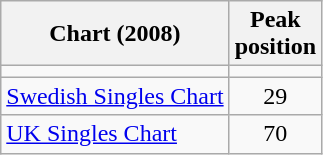<table class="wikitable sortable">
<tr>
<th align="center">Chart (2008)</th>
<th align="center">Peak<br>position</th>
</tr>
<tr>
<td></td>
</tr>
<tr>
<td align="left"><a href='#'>Swedish Singles Chart</a></td>
<td align="center">29</td>
</tr>
<tr>
<td align="left"><a href='#'>UK Singles Chart</a></td>
<td align="center">70</td>
</tr>
</table>
